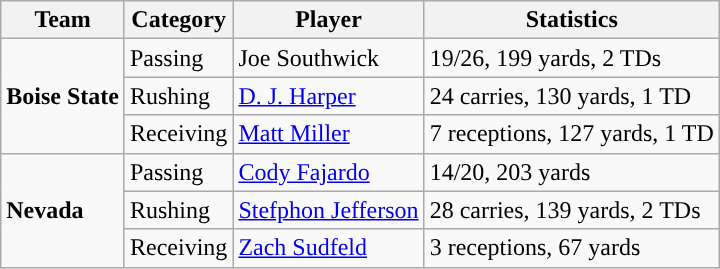<table class="wikitable" style="float: left;">
<tr>
<th>Team</th>
<th>Category</th>
<th>Player</th>
<th>Statistics</th>
</tr>
<tr>
<td rowspan=3><strong>Boise State</strong></td>
<td>Passing</td>
<td>Joe Southwick</td>
<td>19/26, 199 yards, 2 TDs</td>
</tr>
<tr>
<td>Rushing</td>
<td><a href='#'>D. J. Harper</a></td>
<td>24 carries, 130 yards, 1 TD</td>
</tr>
<tr>
<td>Receiving</td>
<td><a href='#'>Matt Miller</a></td>
<td>7 receptions, 127 yards, 1 TD</td>
</tr>
<tr>
<td rowspan=3><strong>Nevada</strong></td>
<td>Passing</td>
<td><a href='#'>Cody Fajardo</a></td>
<td>14/20, 203 yards</td>
</tr>
<tr>
<td>Rushing</td>
<td><a href='#'>Stefphon Jefferson</a></td>
<td>28 carries, 139 yards, 2 TDs</td>
</tr>
<tr>
<td>Receiving</td>
<td><a href='#'>Zach Sudfeld</a></td>
<td>3 receptions, 67 yards</td>
</tr>
</table>
